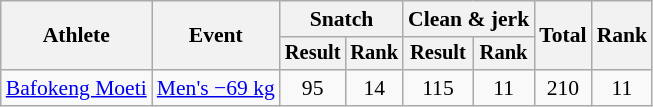<table class="wikitable" style="font-size:90%">
<tr>
<th rowspan=2>Athlete</th>
<th rowspan=2>Event</th>
<th colspan="2">Snatch</th>
<th colspan="2">Clean & jerk</th>
<th rowspan="2">Total</th>
<th rowspan="2">Rank</th>
</tr>
<tr style="font-size:95%">
<th>Result</th>
<th>Rank</th>
<th>Result</th>
<th>Rank</th>
</tr>
<tr align=center>
<td align=left><a href='#'>Bafokeng Moeti</a></td>
<td align=left><a href='#'>Men's −69 kg</a></td>
<td>95</td>
<td>14</td>
<td>115</td>
<td>11</td>
<td>210</td>
<td>11</td>
</tr>
</table>
